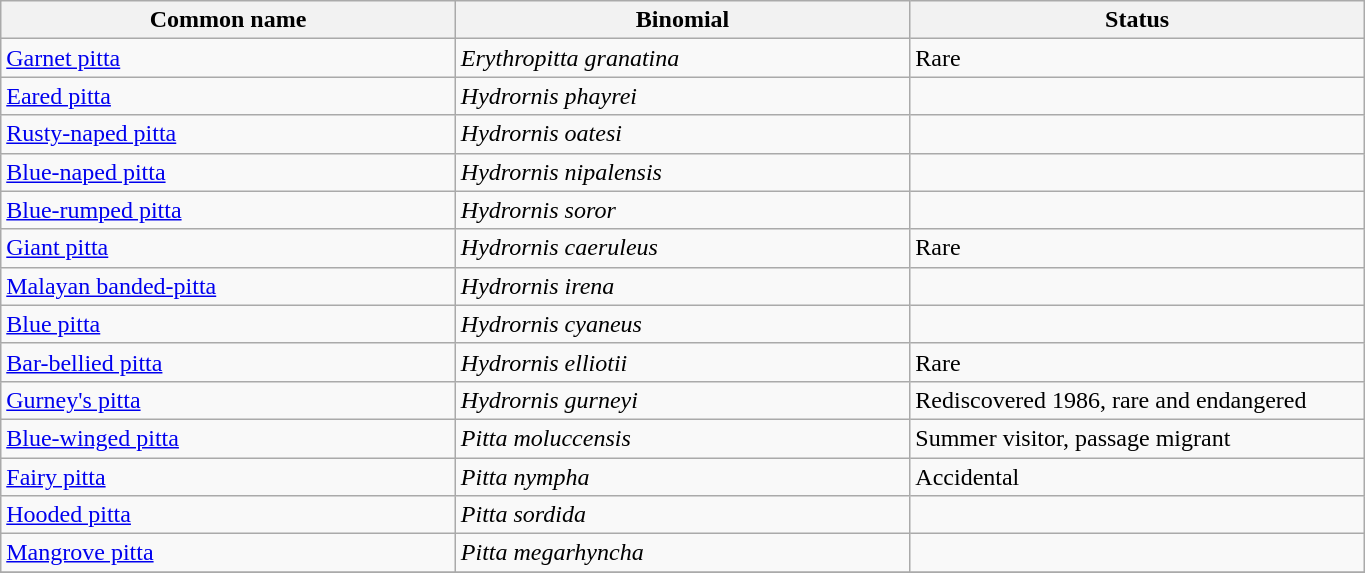<table width=72% class="wikitable">
<tr>
<th width=24%>Common name</th>
<th width=24%>Binomial</th>
<th width=24%>Status</th>
</tr>
<tr>
<td><a href='#'>Garnet pitta</a></td>
<td><em>Erythropitta granatina</em></td>
<td>Rare</td>
</tr>
<tr>
<td><a href='#'>Eared pitta</a></td>
<td><em>Hydrornis phayrei</em></td>
<td></td>
</tr>
<tr>
<td><a href='#'>Rusty-naped pitta</a></td>
<td><em>Hydrornis oatesi</em></td>
<td></td>
</tr>
<tr>
<td><a href='#'>Blue-naped pitta</a></td>
<td><em>Hydrornis nipalensis</em></td>
<td></td>
</tr>
<tr>
<td><a href='#'>Blue-rumped pitta</a></td>
<td><em>Hydrornis soror</em></td>
<td></td>
</tr>
<tr>
<td><a href='#'>Giant pitta</a></td>
<td><em>Hydrornis caeruleus</em></td>
<td>Rare</td>
</tr>
<tr>
<td><a href='#'>Malayan banded-pitta</a></td>
<td><em>Hydrornis irena</em></td>
<td></td>
</tr>
<tr>
<td><a href='#'>Blue pitta</a></td>
<td><em>Hydrornis cyaneus</em></td>
<td></td>
</tr>
<tr>
<td><a href='#'>Bar-bellied pitta</a></td>
<td><em>Hydrornis elliotii</em></td>
<td>Rare</td>
</tr>
<tr>
<td><a href='#'>Gurney's pitta</a></td>
<td><em>Hydrornis gurneyi</em></td>
<td>Rediscovered 1986, rare and endangered</td>
</tr>
<tr>
<td><a href='#'>Blue-winged pitta</a></td>
<td><em>Pitta moluccensis</em></td>
<td>Summer visitor, passage migrant</td>
</tr>
<tr>
<td><a href='#'>Fairy pitta</a></td>
<td><em>Pitta nympha</em></td>
<td>Accidental</td>
</tr>
<tr>
<td><a href='#'>Hooded pitta</a></td>
<td><em>Pitta sordida</em></td>
<td></td>
</tr>
<tr>
<td><a href='#'>Mangrove pitta</a></td>
<td><em>Pitta megarhyncha</em></td>
<td></td>
</tr>
<tr>
</tr>
</table>
